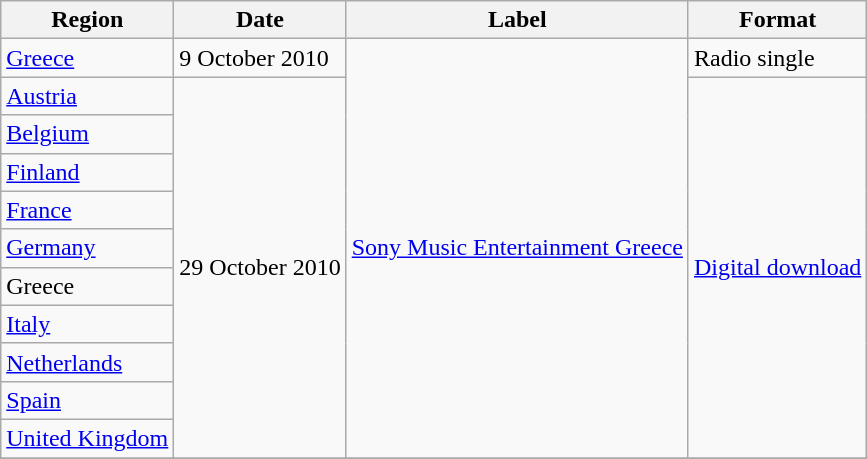<table class="sortable wikitable">
<tr>
<th>Region</th>
<th>Date</th>
<th>Label</th>
<th>Format</th>
</tr>
<tr>
<td><a href='#'>Greece</a></td>
<td>9 October 2010</td>
<td rowspan="11"><a href='#'>Sony Music Entertainment Greece</a></td>
<td>Radio single</td>
</tr>
<tr>
<td><a href='#'>Austria</a></td>
<td rowspan="10">29 October 2010</td>
<td rowspan="10"><a href='#'>Digital download</a></td>
</tr>
<tr>
<td><a href='#'>Belgium</a></td>
</tr>
<tr>
<td><a href='#'>Finland</a></td>
</tr>
<tr>
<td><a href='#'>France</a></td>
</tr>
<tr>
<td><a href='#'>Germany</a></td>
</tr>
<tr>
<td>Greece</td>
</tr>
<tr>
<td><a href='#'>Italy</a></td>
</tr>
<tr>
<td><a href='#'>Netherlands</a></td>
</tr>
<tr>
<td><a href='#'>Spain</a></td>
</tr>
<tr>
<td><a href='#'>United Kingdom</a></td>
</tr>
<tr>
</tr>
</table>
